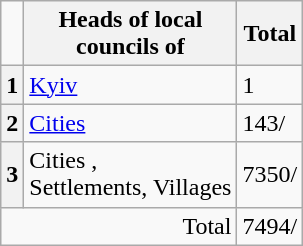<table class="wikitable">
<tr>
<td></td>
<th>Heads of local<br>councils of</th>
<th>Total</th>
</tr>
<tr>
<th>1</th>
<td><a href='#'>Kyiv</a></td>
<td>1</td>
</tr>
<tr>
<th>2</th>
<td><a href='#'>Cities </a></td>
<td>143/</td>
</tr>
<tr>
<th>3</th>
<td>Cities ,<br>Settlements, Villages</td>
<td>7350/</td>
</tr>
<tr>
<td colspan="2" style="text-align:right;">Total</td>
<td>7494/</td>
</tr>
</table>
